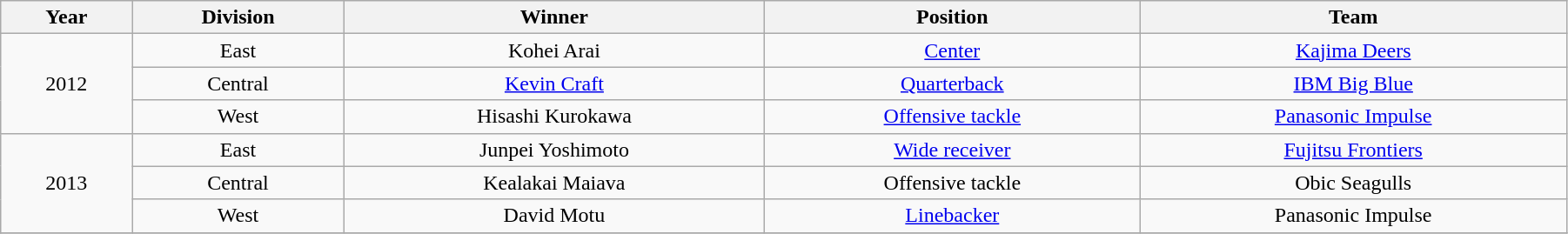<table class="wikitable" style="text-align:Center;width:95%;">
<tr>
<th>Year</th>
<th>Division</th>
<th>Winner</th>
<th>Position</th>
<th>Team</th>
</tr>
<tr>
<td rowspan="3">2012</td>
<td>East</td>
<td>Kohei Arai</td>
<td><a href='#'>Center</a></td>
<td><a href='#'>Kajima Deers</a></td>
</tr>
<tr>
<td>Central</td>
<td><a href='#'>Kevin Craft</a></td>
<td><a href='#'>Quarterback</a></td>
<td><a href='#'>IBM Big Blue</a></td>
</tr>
<tr>
<td>West</td>
<td>Hisashi Kurokawa</td>
<td><a href='#'>Offensive tackle</a></td>
<td><a href='#'>Panasonic Impulse</a></td>
</tr>
<tr>
<td rowspan="3">2013</td>
<td>East</td>
<td>Junpei Yoshimoto</td>
<td><a href='#'>Wide receiver</a></td>
<td><a href='#'>Fujitsu Frontiers</a></td>
</tr>
<tr>
<td>Central</td>
<td>Kealakai Maiava</td>
<td>Offensive tackle</td>
<td>Obic Seagulls</td>
</tr>
<tr>
<td>West</td>
<td>David Motu</td>
<td><a href='#'>Linebacker</a></td>
<td>Panasonic Impulse</td>
</tr>
<tr>
</tr>
</table>
